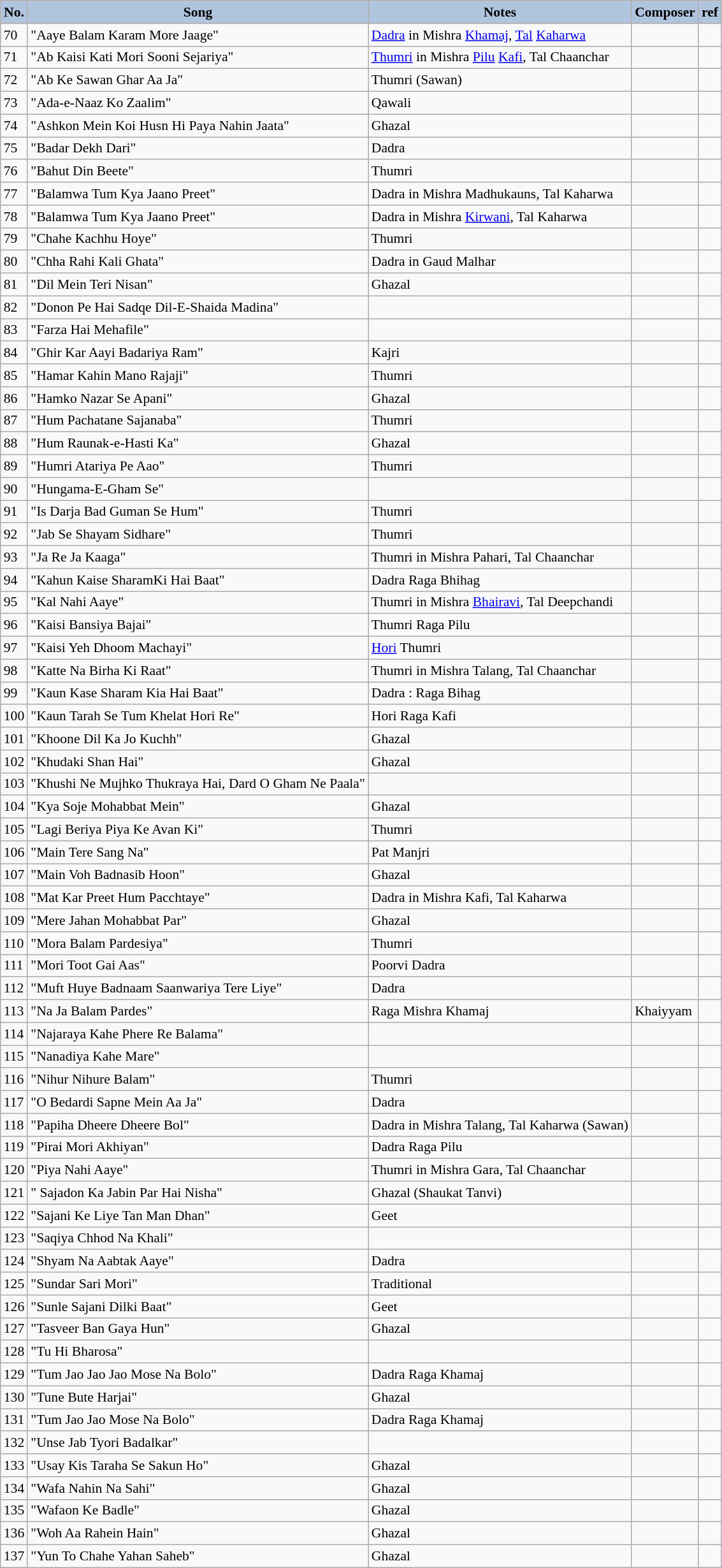<table class="wikitable" style="font-size:90%">
<tr>
<th style="background:#B0C4DE;">No.</th>
<th style="background:#B0C4DE;">Song</th>
<th style="background:#B0C4DE;">Notes</th>
<th style="background:#B0C4DE;">Composer</th>
<th style="background:#B0C4DE;">ref</th>
</tr>
<tr>
<td>70</td>
<td>"Aaye Balam Karam More Jaage"</td>
<td><a href='#'>Dadra</a> in Mishra <a href='#'>Khamaj</a>, <a href='#'>Tal</a> <a href='#'>Kaharwa</a></td>
<td></td>
<td></td>
</tr>
<tr>
<td>71</td>
<td>"Ab Kaisi Kati Mori Sooni Sejariya"</td>
<td><a href='#'>Thumri</a> in Mishra <a href='#'>Pilu</a> <a href='#'>Kafi</a>, Tal Chaanchar</td>
<td></td>
<td></td>
</tr>
<tr>
<td>72</td>
<td>"Ab Ke Sawan Ghar Aa Ja"</td>
<td>Thumri (Sawan)</td>
<td></td>
<td></td>
</tr>
<tr>
<td>73</td>
<td>"Ada-e-Naaz Ko Zaalim"</td>
<td>Qawali</td>
<td></td>
<td></td>
</tr>
<tr>
<td>74</td>
<td>"Ashkon Mein Koi Husn Hi Paya Nahin Jaata"</td>
<td>Ghazal</td>
<td></td>
<td></td>
</tr>
<tr>
<td>75</td>
<td>"Badar Dekh Dari"</td>
<td>Dadra</td>
<td></td>
<td></td>
</tr>
<tr>
<td>76</td>
<td>"Bahut Din Beete"</td>
<td>Thumri</td>
<td></td>
<td></td>
</tr>
<tr>
<td>77</td>
<td>"Balamwa Tum Kya Jaano Preet"</td>
<td>Dadra in Mishra Madhukauns, Tal Kaharwa</td>
<td></td>
<td></td>
</tr>
<tr>
<td>78</td>
<td>"Balamwa Tum Kya Jaano Preet"</td>
<td>Dadra in Mishra <a href='#'>Kirwani</a>, Tal Kaharwa</td>
<td></td>
<td></td>
</tr>
<tr>
<td>79</td>
<td>"Chahe Kachhu Hoye"</td>
<td>Thumri</td>
<td></td>
<td></td>
</tr>
<tr>
<td>80</td>
<td>"Chha Rahi Kali Ghata"</td>
<td>Dadra in Gaud Malhar</td>
<td></td>
<td></td>
</tr>
<tr>
<td>81</td>
<td>"Dil Mein Teri Nisan"</td>
<td>Ghazal</td>
<td></td>
<td></td>
</tr>
<tr>
<td>82</td>
<td>"Donon Pe Hai Sadqe Dil-E-Shaida Madina"</td>
<td></td>
<td></td>
<td></td>
</tr>
<tr>
<td>83</td>
<td>"Farza Hai Mehafile"</td>
<td></td>
<td></td>
<td></td>
</tr>
<tr>
<td>84</td>
<td>"Ghir Kar Aayi Badariya Ram"</td>
<td>Kajri</td>
<td></td>
<td></td>
</tr>
<tr>
<td>85</td>
<td>"Hamar Kahin Mano Rajaji"</td>
<td>Thumri</td>
<td></td>
<td></td>
</tr>
<tr>
<td>86</td>
<td>"Hamko Nazar Se Apani"</td>
<td>Ghazal</td>
<td></td>
<td></td>
</tr>
<tr>
<td>87</td>
<td>"Hum Pachatane Sajanaba"</td>
<td>Thumri</td>
<td></td>
<td></td>
</tr>
<tr>
<td>88</td>
<td>"Hum Raunak-e-Hasti Ka"</td>
<td>Ghazal</td>
<td></td>
<td></td>
</tr>
<tr>
<td>89</td>
<td>"Humri Atariya Pe Aao"</td>
<td>Thumri</td>
<td></td>
<td></td>
</tr>
<tr>
<td>90</td>
<td>"Hungama-E-Gham Se"</td>
<td></td>
<td></td>
<td></td>
</tr>
<tr>
<td>91</td>
<td>"Is Darja Bad Guman Se Hum"</td>
<td>Thumri</td>
<td></td>
<td></td>
</tr>
<tr>
<td>92</td>
<td>"Jab Se Shayam Sidhare"</td>
<td>Thumri</td>
<td></td>
<td></td>
</tr>
<tr>
<td>93</td>
<td>"Ja Re Ja Kaaga"</td>
<td>Thumri in Mishra Pahari, Tal Chaanchar</td>
<td></td>
<td></td>
</tr>
<tr>
<td>94</td>
<td>"Kahun Kaise SharamKi Hai Baat"</td>
<td>Dadra Raga Bhihag</td>
<td></td>
<td></td>
</tr>
<tr>
<td>95</td>
<td>"Kal Nahi Aaye"</td>
<td>Thumri in Mishra <a href='#'>Bhairavi</a>, Tal Deepchandi</td>
<td></td>
<td></td>
</tr>
<tr>
<td>96</td>
<td>"Kaisi Bansiya Bajai"</td>
<td>Thumri Raga Pilu</td>
<td></td>
<td></td>
</tr>
<tr>
<td>97</td>
<td>"Kaisi Yeh Dhoom Machayi"</td>
<td><a href='#'>Hori</a> Thumri</td>
<td></td>
<td></td>
</tr>
<tr>
<td>98</td>
<td>"Katte Na Birha Ki Raat"</td>
<td>Thumri in Mishra Talang, Tal Chaanchar</td>
<td></td>
<td></td>
</tr>
<tr>
<td>99</td>
<td>"Kaun Kase Sharam Kia Hai Baat"</td>
<td>Dadra : Raga Bihag</td>
<td></td>
<td></td>
</tr>
<tr>
<td>100</td>
<td>"Kaun Tarah Se Tum Khelat Hori Re"</td>
<td>Hori Raga Kafi</td>
<td></td>
<td></td>
</tr>
<tr>
<td>101</td>
<td>"Khoone Dil Ka Jo Kuchh"</td>
<td>Ghazal</td>
<td></td>
<td></td>
</tr>
<tr>
<td>102</td>
<td>"Khudaki Shan Hai"</td>
<td>Ghazal</td>
<td></td>
<td></td>
</tr>
<tr>
<td>103</td>
<td>"Khushi Ne Mujhko Thukraya Hai, Dard O Gham Ne Paala"</td>
<td></td>
<td></td>
<td></td>
</tr>
<tr>
<td>104</td>
<td>"Kya Soje Mohabbat Mein"</td>
<td>Ghazal</td>
<td></td>
<td></td>
</tr>
<tr>
<td>105</td>
<td>"Lagi Beriya Piya Ke Avan Ki"</td>
<td>Thumri</td>
<td></td>
<td></td>
</tr>
<tr>
<td>106</td>
<td>"Main Tere Sang Na"</td>
<td>Pat Manjri</td>
<td></td>
<td></td>
</tr>
<tr>
<td>107</td>
<td>"Main Voh Badnasib Hoon"</td>
<td>Ghazal</td>
<td></td>
<td></td>
</tr>
<tr>
<td>108</td>
<td>"Mat Kar Preet Hum Pacchtaye"</td>
<td>Dadra in Mishra Kafi, Tal Kaharwa</td>
<td></td>
<td></td>
</tr>
<tr>
<td>109</td>
<td>"Mere Jahan Mohabbat Par"</td>
<td>Ghazal</td>
<td></td>
<td></td>
</tr>
<tr>
<td>110</td>
<td>"Mora Balam Pardesiya"</td>
<td>Thumri</td>
<td></td>
<td></td>
</tr>
<tr>
<td>111</td>
<td>"Mori Toot Gai Aas"</td>
<td>Poorvi Dadra</td>
<td></td>
<td></td>
</tr>
<tr>
<td>112</td>
<td>"Muft Huye Badnaam Saanwariya Tere Liye"</td>
<td>Dadra</td>
<td></td>
<td></td>
</tr>
<tr>
<td>113</td>
<td>"Na Ja Balam Pardes"</td>
<td>Raga Mishra Khamaj</td>
<td>Khaiyyam</td>
<td></td>
</tr>
<tr>
<td>114</td>
<td>"Najaraya Kahe Phere Re Balama"</td>
<td></td>
<td></td>
<td></td>
</tr>
<tr>
<td>115</td>
<td>"Nanadiya Kahe Mare"</td>
<td></td>
<td></td>
<td></td>
</tr>
<tr>
<td>116</td>
<td>"Nihur Nihure Balam"</td>
<td>Thumri</td>
<td></td>
<td></td>
</tr>
<tr>
<td>117</td>
<td>"O Bedardi Sapne Mein Aa Ja"</td>
<td>Dadra</td>
<td></td>
<td></td>
</tr>
<tr>
<td>118</td>
<td>"Papiha Dheere Dheere Bol"</td>
<td>Dadra in Mishra Talang, Tal Kaharwa (Sawan)</td>
<td></td>
<td></td>
</tr>
<tr>
<td>119</td>
<td>"Pirai Mori Akhiyan"</td>
<td>Dadra Raga Pilu</td>
<td></td>
<td></td>
</tr>
<tr>
<td>120</td>
<td>"Piya Nahi Aaye"</td>
<td>Thumri in Mishra Gara, Tal Chaanchar</td>
<td></td>
<td></td>
</tr>
<tr>
<td>121</td>
<td>" Sajadon Ka Jabin Par Hai Nisha"</td>
<td>Ghazal (Shaukat Tanvi)</td>
<td></td>
<td></td>
</tr>
<tr>
<td>122</td>
<td>"Sajani Ke Liye Tan Man Dhan"</td>
<td>Geet</td>
<td></td>
<td></td>
</tr>
<tr>
<td>123</td>
<td>"Saqiya Chhod Na Khali"</td>
<td></td>
<td></td>
<td></td>
</tr>
<tr>
<td>124</td>
<td>"Shyam Na Aabtak Aaye"</td>
<td>Dadra</td>
<td></td>
<td></td>
</tr>
<tr>
<td>125</td>
<td>"Sundar Sari Mori"</td>
<td>Traditional</td>
<td></td>
<td></td>
</tr>
<tr>
<td>126</td>
<td>"Sunle Sajani Dilki Baat"</td>
<td>Geet</td>
<td></td>
<td></td>
</tr>
<tr>
<td>127</td>
<td>"Tasveer Ban Gaya Hun"</td>
<td>Ghazal</td>
<td></td>
<td></td>
</tr>
<tr>
<td>128</td>
<td>"Tu Hi Bharosa"</td>
<td></td>
<td></td>
<td></td>
</tr>
<tr>
<td>129</td>
<td>"Tum Jao Jao Jao Mose Na Bolo"</td>
<td>Dadra Raga Khamaj</td>
<td></td>
<td></td>
</tr>
<tr>
<td>130</td>
<td>"Tune Bute Harjai"</td>
<td>Ghazal</td>
<td></td>
<td></td>
</tr>
<tr>
<td>131</td>
<td>"Tum Jao Jao Mose Na Bolo"</td>
<td>Dadra Raga Khamaj</td>
<td></td>
<td></td>
</tr>
<tr>
<td>132</td>
<td>"Unse Jab Tyori Badalkar"</td>
<td></td>
<td></td>
<td></td>
</tr>
<tr>
<td>133</td>
<td>"Usay Kis Taraha Se Sakun Ho"</td>
<td>Ghazal</td>
<td></td>
<td></td>
</tr>
<tr>
<td>134</td>
<td>"Wafa Nahin Na Sahi"</td>
<td>Ghazal</td>
<td></td>
<td></td>
</tr>
<tr>
<td>135</td>
<td>"Wafaon Ke Badle"</td>
<td>Ghazal</td>
<td></td>
<td></td>
</tr>
<tr>
<td>136</td>
<td>"Woh Aa Rahein Hain"</td>
<td>Ghazal</td>
<td></td>
<td></td>
</tr>
<tr>
<td>137</td>
<td>"Yun To Chahe Yahan Saheb"</td>
<td>Ghazal</td>
<td></td>
<td></td>
</tr>
</table>
